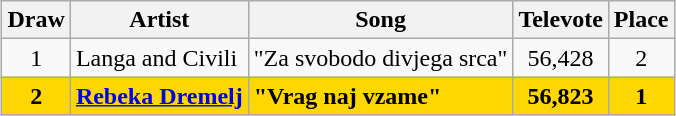<table class="sortable wikitable" style="margin: 1em auto 1em auto; text-align:center">
<tr>
<th>Draw</th>
<th>Artist</th>
<th>Song</th>
<th>Televote</th>
<th>Place</th>
</tr>
<tr>
<td>1</td>
<td align="left">Langa and Civili</td>
<td align="left">"Za svobodo divjega srca"</td>
<td>56,428</td>
<td>2</td>
</tr>
<tr style="font-weight:bold; background:gold;">
<td>2</td>
<td align="left"><a href='#'>Rebeka Dremelj</a></td>
<td align="left">"Vrag naj vzame"</td>
<td>56,823</td>
<td>1</td>
</tr>
</table>
